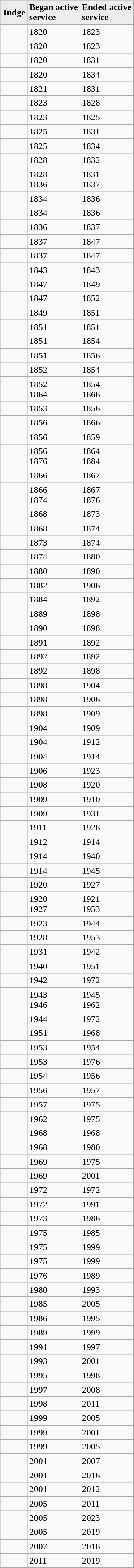<table class="sortable wikitable">
<tr bgcolor="#ececec">
<td><strong>Judge</strong></td>
<td><strong>Began active<br>service</strong></td>
<td><strong>Ended active<br>service</strong></td>
</tr>
<tr>
<td></td>
<td>1820</td>
<td>1823</td>
</tr>
<tr>
<td></td>
<td>1820</td>
<td>1823</td>
</tr>
<tr>
<td></td>
<td>1820</td>
<td>1831</td>
</tr>
<tr>
<td></td>
<td>1820</td>
<td>1834</td>
</tr>
<tr>
<td></td>
<td>1821</td>
<td>1831</td>
</tr>
<tr>
<td></td>
<td>1823</td>
<td>1828</td>
</tr>
<tr>
<td></td>
<td>1823</td>
<td>1825</td>
</tr>
<tr>
<td></td>
<td>1825</td>
<td>1831</td>
</tr>
<tr>
<td></td>
<td>1825</td>
<td>1834</td>
</tr>
<tr>
<td></td>
<td>1828</td>
<td>1832</td>
</tr>
<tr>
<td></td>
<td>1828<br>1836</td>
<td>1831<br>1837</td>
</tr>
<tr>
<td></td>
<td>1834</td>
<td>1836</td>
</tr>
<tr>
<td></td>
<td>1834</td>
<td>1836</td>
</tr>
<tr>
<td></td>
<td>1836</td>
<td>1837</td>
</tr>
<tr>
<td></td>
<td>1837</td>
<td>1847</td>
</tr>
<tr>
<td></td>
<td>1837</td>
<td>1847</td>
</tr>
<tr>
<td></td>
<td>1843</td>
<td>1843</td>
</tr>
<tr>
<td></td>
<td>1847</td>
<td>1849</td>
</tr>
<tr>
<td></td>
<td>1847</td>
<td>1852</td>
</tr>
<tr>
<td></td>
<td>1849</td>
<td>1851</td>
</tr>
<tr>
<td></td>
<td>1851</td>
<td>1851</td>
</tr>
<tr>
<td></td>
<td>1851</td>
<td>1854</td>
</tr>
<tr>
<td></td>
<td>1851</td>
<td>1856</td>
</tr>
<tr>
<td></td>
<td>1852</td>
<td>1854</td>
</tr>
<tr>
<td></td>
<td>1852<br>1864</td>
<td>1854<br>1866</td>
</tr>
<tr>
<td></td>
<td>1853</td>
<td>1856</td>
</tr>
<tr>
<td></td>
<td>1856</td>
<td>1866</td>
</tr>
<tr>
<td></td>
<td>1856</td>
<td>1859</td>
</tr>
<tr>
<td></td>
<td>1856<br>1876</td>
<td>1864<br>1884</td>
</tr>
<tr>
<td></td>
<td>1866</td>
<td>1867</td>
</tr>
<tr>
<td></td>
<td>1866<br>1874</td>
<td>1867<br>1876</td>
</tr>
<tr>
<td></td>
<td>1868</td>
<td>1873</td>
</tr>
<tr>
<td></td>
<td>1868</td>
<td>1874</td>
</tr>
<tr>
<td></td>
<td>1873</td>
<td>1874</td>
</tr>
<tr>
<td></td>
<td>1874</td>
<td>1880</td>
</tr>
<tr>
<td></td>
<td>1880</td>
<td>1890</td>
</tr>
<tr>
<td></td>
<td>1882</td>
<td>1906</td>
</tr>
<tr>
<td></td>
<td>1884</td>
<td>1892</td>
</tr>
<tr>
<td></td>
<td>1889</td>
<td>1898</td>
</tr>
<tr>
<td></td>
<td>1890</td>
<td>1898</td>
</tr>
<tr>
<td></td>
<td>1891</td>
<td>1892</td>
</tr>
<tr>
<td></td>
<td>1892</td>
<td>1892</td>
</tr>
<tr>
<td></td>
<td>1892</td>
<td>1898</td>
</tr>
<tr>
<td></td>
<td>1898</td>
<td>1904</td>
</tr>
<tr>
<td></td>
<td>1898</td>
<td>1906</td>
</tr>
<tr>
<td></td>
<td>1898</td>
<td>1909</td>
</tr>
<tr>
<td></td>
<td>1904</td>
<td>1909</td>
</tr>
<tr>
<td></td>
<td>1904</td>
<td>1912</td>
</tr>
<tr>
<td></td>
<td>1904</td>
<td>1914</td>
</tr>
<tr>
<td></td>
<td>1906</td>
<td>1923</td>
</tr>
<tr>
<td></td>
<td>1908</td>
<td>1920</td>
</tr>
<tr>
<td></td>
<td>1909</td>
<td>1910</td>
</tr>
<tr>
<td></td>
<td>1909</td>
<td>1931</td>
</tr>
<tr>
<td></td>
<td>1911</td>
<td>1928</td>
</tr>
<tr>
<td></td>
<td>1912</td>
<td>1914</td>
</tr>
<tr>
<td></td>
<td>1914</td>
<td>1940</td>
</tr>
<tr>
<td></td>
<td>1914</td>
<td>1945</td>
</tr>
<tr>
<td></td>
<td>1920</td>
<td>1927</td>
</tr>
<tr>
<td></td>
<td>1920<br>1927</td>
<td>1921<br>1953</td>
</tr>
<tr>
<td></td>
<td>1923</td>
<td>1944</td>
</tr>
<tr>
<td></td>
<td>1928</td>
<td>1953</td>
</tr>
<tr>
<td></td>
<td>1931</td>
<td>1942</td>
</tr>
<tr>
<td></td>
<td>1940</td>
<td>1951</td>
</tr>
<tr>
<td></td>
<td>1942</td>
<td>1972</td>
</tr>
<tr>
<td></td>
<td>1943<br>1946</td>
<td>1945<br>1962</td>
</tr>
<tr>
<td></td>
<td>1944</td>
<td>1972</td>
</tr>
<tr>
<td></td>
<td>1951</td>
<td>1968</td>
</tr>
<tr>
<td></td>
<td>1953</td>
<td>1954</td>
</tr>
<tr>
<td></td>
<td>1953</td>
<td>1976</td>
</tr>
<tr>
<td></td>
<td>1954</td>
<td>1956</td>
</tr>
<tr>
<td></td>
<td>1956</td>
<td>1957</td>
</tr>
<tr>
<td></td>
<td>1957</td>
<td>1975</td>
</tr>
<tr>
<td></td>
<td>1962</td>
<td>1975</td>
</tr>
<tr>
<td></td>
<td>1968</td>
<td>1968</td>
</tr>
<tr>
<td></td>
<td>1968</td>
<td>1980</td>
</tr>
<tr>
<td></td>
<td>1969</td>
<td>1975</td>
</tr>
<tr>
<td></td>
<td>1969</td>
<td>2001</td>
</tr>
<tr>
<td></td>
<td>1972</td>
<td>1972</td>
</tr>
<tr>
<td></td>
<td>1972</td>
<td>1991</td>
</tr>
<tr>
<td></td>
<td>1973</td>
<td>1986</td>
</tr>
<tr>
<td></td>
<td>1975</td>
<td>1985</td>
</tr>
<tr>
<td></td>
<td>1975</td>
<td>1999</td>
</tr>
<tr>
<td></td>
<td>1975</td>
<td>1999</td>
</tr>
<tr>
<td></td>
<td>1976</td>
<td>1989</td>
</tr>
<tr>
<td></td>
<td>1980</td>
<td>1993</td>
</tr>
<tr>
<td></td>
<td>1985</td>
<td>2005</td>
</tr>
<tr>
<td></td>
<td>1986</td>
<td>1995</td>
</tr>
<tr>
<td></td>
<td>1989</td>
<td>1999</td>
</tr>
<tr>
<td></td>
<td>1991</td>
<td>1997</td>
</tr>
<tr>
<td></td>
<td>1993</td>
<td>2001</td>
</tr>
<tr>
<td></td>
<td>1995</td>
<td>1998</td>
</tr>
<tr>
<td></td>
<td>1997</td>
<td>2008</td>
</tr>
<tr>
<td></td>
<td>1998</td>
<td>2011</td>
</tr>
<tr>
<td></td>
<td>1999</td>
<td>2005</td>
</tr>
<tr>
<td></td>
<td>1999</td>
<td>2001</td>
</tr>
<tr>
<td></td>
<td>1999</td>
<td>2005</td>
</tr>
<tr>
<td></td>
<td>2001</td>
<td>2007</td>
</tr>
<tr>
<td></td>
<td>2001</td>
<td>2016</td>
</tr>
<tr>
<td></td>
<td>2001</td>
<td>2012</td>
</tr>
<tr>
<td></td>
<td>2005</td>
<td>2011</td>
</tr>
<tr>
<td></td>
<td>2005</td>
<td>2023</td>
</tr>
<tr>
<td></td>
<td>2005</td>
<td>2019</td>
</tr>
<tr>
<td></td>
<td>2007</td>
<td>2018</td>
</tr>
<tr>
<td></td>
<td>2011</td>
<td>2019</td>
</tr>
</table>
